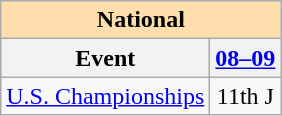<table class="wikitable" style="text-align:center">
<tr>
<th colspan="2" style="background-color: #ffdead; " align="center">National</th>
</tr>
<tr>
<th>Event</th>
<th><a href='#'>08–09</a></th>
</tr>
<tr>
<td align=left><a href='#'>U.S. Championships</a></td>
<td>11th J</td>
</tr>
</table>
